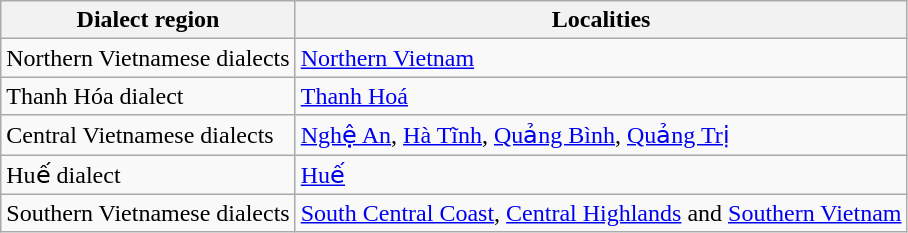<table class="wikitable">
<tr>
<th>Dialect region</th>
<th>Localities</th>
</tr>
<tr>
<td>Northern Vietnamese dialects</td>
<td><a href='#'>Northern Vietnam</a></td>
</tr>
<tr>
<td>Thanh Hóa dialect</td>
<td><a href='#'>Thanh Hoá</a></td>
</tr>
<tr>
<td>Central Vietnamese dialects</td>
<td><a href='#'>Nghệ An</a>, <a href='#'>Hà Tĩnh</a>, <a href='#'>Quảng Bình</a>, <a href='#'>Quảng Trị</a></td>
</tr>
<tr>
<td>Huế dialect</td>
<td><a href='#'>Huế</a></td>
</tr>
<tr>
<td>Southern Vietnamese dialects</td>
<td><a href='#'>South Central Coast</a>, <a href='#'>Central Highlands</a> and <a href='#'>Southern Vietnam</a></td>
</tr>
</table>
